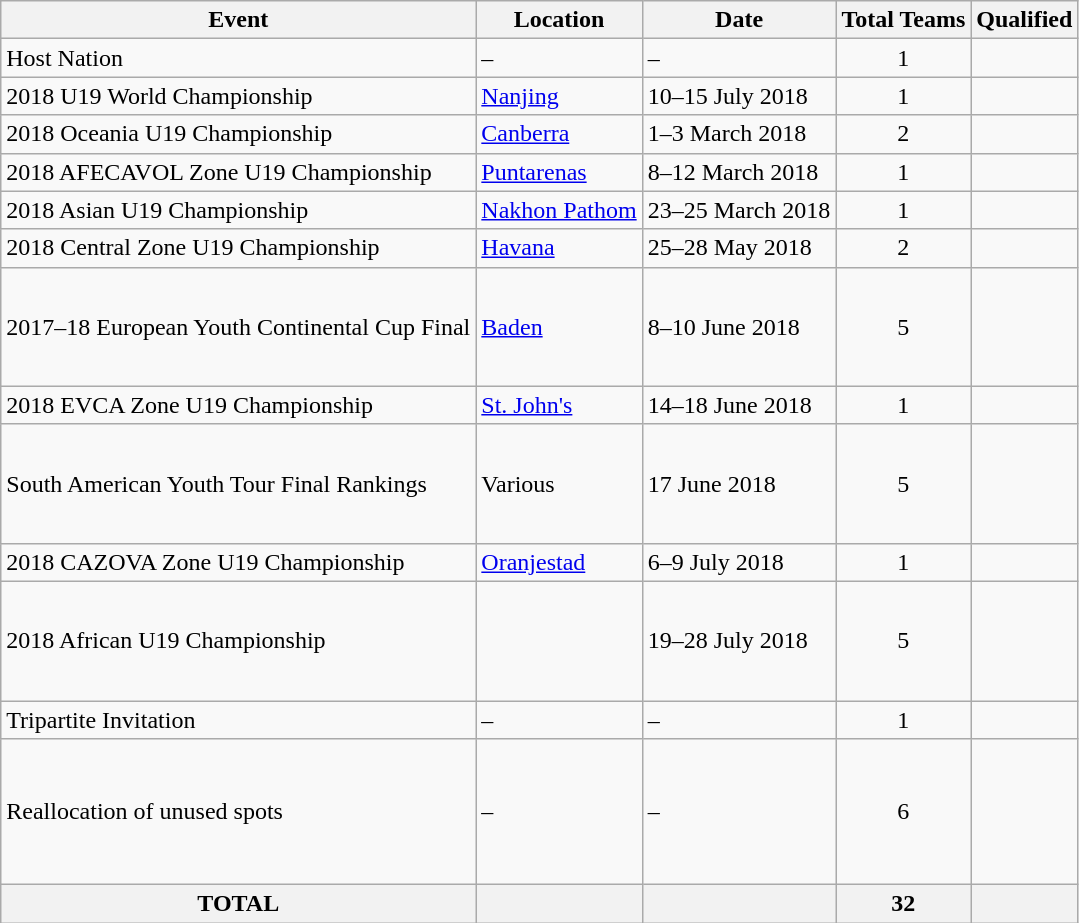<table class="wikitable">
<tr>
<th>Event</th>
<th>Location</th>
<th>Date</th>
<th>Total Teams</th>
<th>Qualified</th>
</tr>
<tr>
<td>Host Nation</td>
<td>–</td>
<td>–</td>
<td align="center">1</td>
<td></td>
</tr>
<tr>
<td>2018 U19 World Championship</td>
<td> <a href='#'>Nanjing</a></td>
<td>10–15 July 2018</td>
<td align="center">1</td>
<td></td>
</tr>
<tr>
<td>2018 Oceania U19 Championship</td>
<td> <a href='#'>Canberra</a></td>
<td>1–3 March 2018</td>
<td align="center">2</td>
<td><br></td>
</tr>
<tr>
<td>2018 AFECAVOL Zone U19 Championship</td>
<td> <a href='#'>Puntarenas</a></td>
<td>8–12 March 2018</td>
<td align="center">1</td>
<td></td>
</tr>
<tr>
<td>2018 Asian U19 Championship</td>
<td> <a href='#'>Nakhon Pathom</a></td>
<td>23–25 March 2018</td>
<td align="center">1</td>
<td></td>
</tr>
<tr>
<td>2018 Central Zone U19 Championship</td>
<td> <a href='#'>Havana</a></td>
<td>25–28 May 2018</td>
<td align="center">2</td>
<td><br></td>
</tr>
<tr>
<td>2017–18 European Youth Continental Cup Final</td>
<td> <a href='#'>Baden</a></td>
<td>8–10 June 2018</td>
<td align="center">5</td>
<td><br><br><br><br></td>
</tr>
<tr>
<td>2018 EVCA Zone U19 Championship</td>
<td> <a href='#'>St. John's</a></td>
<td>14–18 June 2018</td>
<td align="center">1</td>
<td></td>
</tr>
<tr>
<td>South American Youth Tour Final Rankings</td>
<td>Various</td>
<td>17 June 2018</td>
<td align="center">5</td>
<td><br><br><br><br></td>
</tr>
<tr>
<td>2018 CAZOVA Zone U19 Championship</td>
<td> <a href='#'>Oranjestad</a></td>
<td>6–9 July 2018</td>
<td align="center">1</td>
<td></td>
</tr>
<tr>
<td>2018 African U19 Championship</td>
<td></td>
<td>19–28 July 2018</td>
<td align="center">5</td>
<td><br><br><br><br></td>
</tr>
<tr>
<td>Tripartite Invitation</td>
<td>–</td>
<td>–</td>
<td align="center">1</td>
<td></td>
</tr>
<tr>
<td>Reallocation of unused spots</td>
<td>–</td>
<td>–</td>
<td align="center">6</td>
<td><br><br><br><br><br></td>
</tr>
<tr>
<th>TOTAL</th>
<th></th>
<th></th>
<th>32</th>
<th></th>
</tr>
</table>
